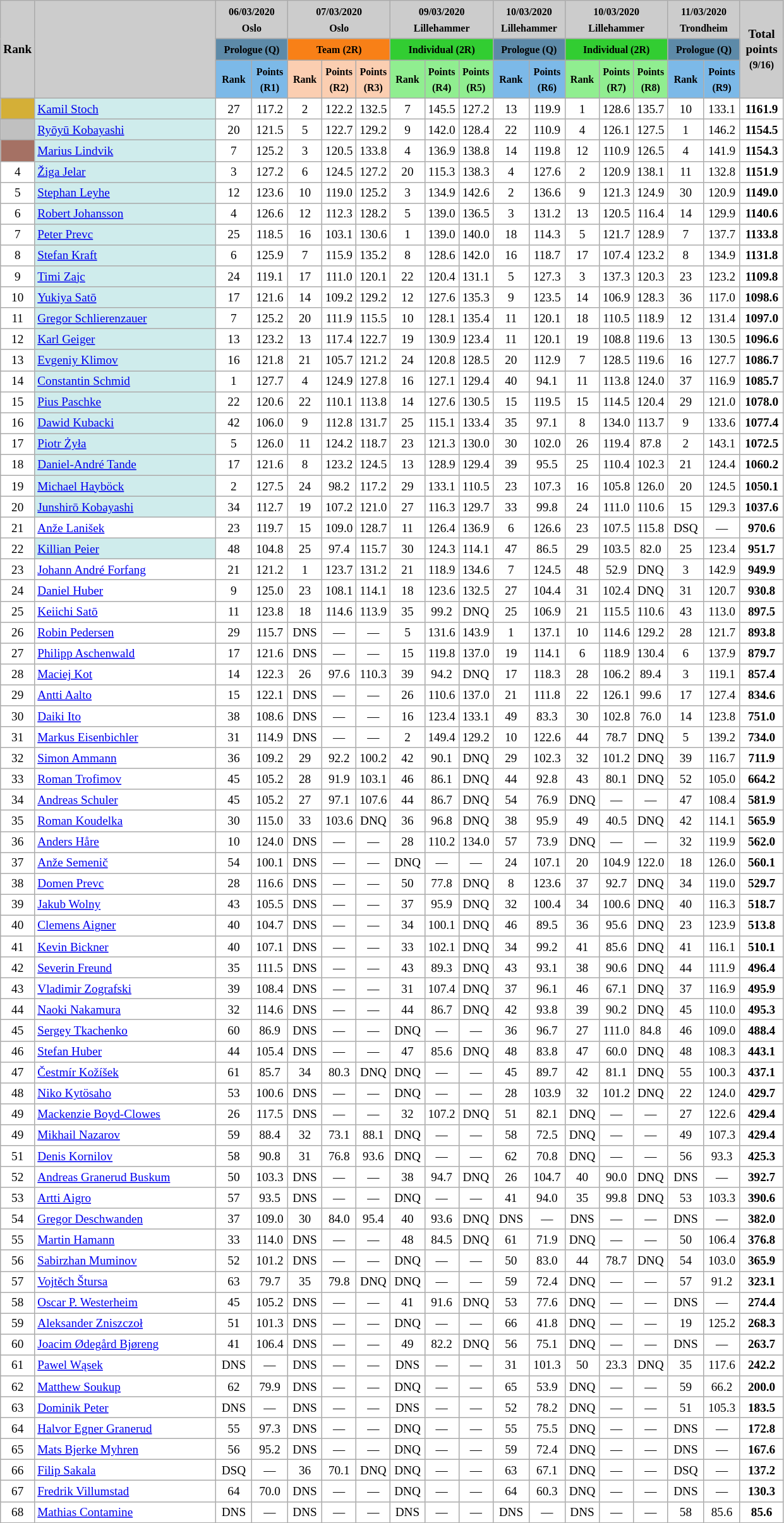<table class="wikitable plainrowheaders" style="background:#fff; font-size:80%; line-height:16px; border:gray solid 1px; border-collapse:collapse;">
<tr style="background:#ccc; text-align:center;">
<th scope="col" style="background:#ccc;" width=10px;"  rowspan=3>Rank</th>
<th scope="col" style="background:#ccc;" width=185px;" rowspan=3></th>
<th scope="col" style="background:#ccc;" width=70px;" colspan=2><small>06/03/2020<br>Oslo</small></th>
<th scope="col" style="background:#ccc;" width=70px;" colspan=3><small>07/03/2020<br>Oslo</small></th>
<th scope="col" style="background:#ccc;" width=70px;" colspan=3><small>09/03/2020<br>Lillehammer</small></th>
<th scope="col" style="background:#ccc;" width=70px;" colspan=2><small>10/03/2020<br>Lillehammer</small></th>
<th scope="col" style="background:#ccc;" width=45px;" colspan=3><small>10/03/2020<br>Lillehammer</small></th>
<th scope="col" style="background:#ccc;" width=70px;" colspan=2><small>11/03/2020<br>Trondheim</small></th>
<th scope="col" style="background:#ccc;" width=40px;" rowspan=3>Total<br>points<br><small>(9/16)</small></th>
</tr>
<tr>
<th scope="col" style="background:#5D8AA8;" width=60px;" colspan=2><small>Prologue (Q)</small></th>
<th scope="col" style="background:#F88017;" width=70px;" colspan=3><small>Team (2R)</small></th>
<th scope="col" style="background:#32CD32;" width=70px;" colspan=3><small>Individual (2R)</small></th>
<th scope="col" style="background:#5D8AA8;" width=60px;" colspan=2><small>Prologue (Q)</small></th>
<th scope="col" style="background:#32CD32;" width=45px;" colspan=3><small>Individual (2R)</small></th>
<th scope="col" style="background:#5D8AA8;" width=60px;" colspan=2><small>Prologue (Q)</small></th>
</tr>
<tr>
<th scope="col" style="background:#7CB9E8;" width=30px;"><small>Rank</small></th>
<th scope="col" style="background:#7CB9E8;" width=30px;"><small>Points<br>(R1)</small></th>
<th scope="col" style="background:#FBCEB1;" width=30px;"><small>Rank</small></th>
<th scope="col" style="background:#FBCEB1;" width=30px;"><small>Points<br>(R2)</small></th>
<th scope="col" style="background:#FBCEB1;" width=30px;"><small>Points<br>(R3)</small></th>
<th scope="col" style="background:#90EE90;" width=30px;"><small>Rank</small></th>
<th scope="col" style="background:#90EE90;" width=30px;"><small>Points<br>(R4)</small></th>
<th scope="col" style="background:#90EE90;" width=30px;"><small>Points<br>(R5)</small></th>
<th scope="col" style="background:#7CB9E8;" width=30px;"><small>Rank</small></th>
<th scope="col" style="background:#7CB9E8;" width=30px;"><small>Points<br>(R6)</small></th>
<th scope="col" style="background:#90EE90;" width=30px;"><small>Rank</small></th>
<th scope="col" style="background:#90EE90;" width=30px;"><small>Points<br>(R7)</small></th>
<th scope="col" style="background:#90EE90;" width=30px;"><small>Points<br>(R8)</small></th>
<th scope="col" style="background:#7CB9E8;" width=30px;"><small>Rank</small></th>
<th scope="col" style="background:#7CB9E8;" width=30px;"><small>Points<br>(R9)</small></th>
</tr>
<tr align=center>
<td bgcolor=#d4af37></td>
<td align=left bgcolor=#CFECEC> <a href='#'>Kamil Stoch</a></td>
<td>27</td>
<td>117.2</td>
<td>2</td>
<td>122.2</td>
<td>132.5</td>
<td>7</td>
<td>145.5</td>
<td>127.2</td>
<td>13</td>
<td>119.9</td>
<td>1</td>
<td>128.6</td>
<td>135.7</td>
<td>10</td>
<td>133.1</td>
<td><strong>1161.9</strong></td>
</tr>
<tr align=center>
<td bgcolor=silver></td>
<td align=left bgcolor=#CFECEC> <a href='#'>Ryōyū Kobayashi</a></td>
<td>20</td>
<td>121.5</td>
<td>5</td>
<td>122.7</td>
<td>129.2</td>
<td>9</td>
<td>142.0</td>
<td>128.4</td>
<td>22</td>
<td>110.9</td>
<td>4</td>
<td>126.1</td>
<td>127.5</td>
<td>1</td>
<td>146.2</td>
<td><strong>1154.5</strong></td>
</tr>
<tr align=center>
<td bgcolor=#a57164></td>
<td align=left bgcolor=#CFECEC> <a href='#'>Marius Lindvik</a></td>
<td>7</td>
<td>125.2</td>
<td>3</td>
<td>120.5</td>
<td>133.8</td>
<td>4</td>
<td>136.9</td>
<td>138.8</td>
<td>14</td>
<td>119.8</td>
<td>12</td>
<td>110.9</td>
<td>126.5</td>
<td>4</td>
<td>141.9</td>
<td><strong>1154.3</strong></td>
</tr>
<tr align=center>
<td>4</td>
<td align=left bgcolor=#CFECEC> <a href='#'>Žiga Jelar</a></td>
<td>3</td>
<td>127.2</td>
<td>6</td>
<td>124.5</td>
<td>127.2</td>
<td>20</td>
<td>115.3</td>
<td>138.3</td>
<td>4</td>
<td>127.6</td>
<td>2</td>
<td>120.9</td>
<td>138.1</td>
<td>11</td>
<td>132.8</td>
<td><strong>1151.9</strong></td>
</tr>
<tr align=center>
<td>5</td>
<td align=left bgcolor=#CFECEC> <a href='#'>Stephan Leyhe</a></td>
<td>12</td>
<td>123.6</td>
<td>10</td>
<td>119.0</td>
<td>125.2</td>
<td>3</td>
<td>134.9</td>
<td>142.6</td>
<td>2</td>
<td>136.6</td>
<td>9</td>
<td>121.3</td>
<td>124.9</td>
<td>30</td>
<td>120.9</td>
<td><strong>1149.0</strong></td>
</tr>
<tr align=center>
<td>6</td>
<td align=left bgcolor=#CFECEC> <a href='#'>Robert Johansson</a></td>
<td>4</td>
<td>126.6</td>
<td>12</td>
<td>112.3</td>
<td>128.2</td>
<td>5</td>
<td>139.0</td>
<td>136.5</td>
<td>3</td>
<td>131.2</td>
<td>13</td>
<td>120.5</td>
<td>116.4</td>
<td>14</td>
<td>129.9</td>
<td><strong>1140.6</strong></td>
</tr>
<tr align=center>
<td>7</td>
<td align=left bgcolor=#CFECEC> <a href='#'>Peter Prevc</a></td>
<td>25</td>
<td>118.5</td>
<td>16</td>
<td>103.1</td>
<td>130.6</td>
<td>1</td>
<td>139.0</td>
<td>140.0</td>
<td>18</td>
<td>114.3</td>
<td>5</td>
<td>121.7</td>
<td>128.9</td>
<td>7</td>
<td>137.7</td>
<td><strong>1133.8</strong></td>
</tr>
<tr align=center>
<td>8</td>
<td align=left bgcolor=#CFECEC> <a href='#'>Stefan Kraft</a></td>
<td>6</td>
<td>125.9</td>
<td>7</td>
<td>115.9</td>
<td>135.2</td>
<td>8</td>
<td>128.6</td>
<td>142.0</td>
<td>16</td>
<td>118.7</td>
<td>17</td>
<td>107.4</td>
<td>123.2</td>
<td>8</td>
<td>134.9</td>
<td><strong>1131.8</strong></td>
</tr>
<tr align=center>
<td>9</td>
<td align=left bgcolor=#CFECEC> <a href='#'>Timi Zajc</a></td>
<td>24</td>
<td>119.1</td>
<td>17</td>
<td>111.0</td>
<td>120.1</td>
<td>22</td>
<td>120.4</td>
<td>131.1</td>
<td>5</td>
<td>127.3</td>
<td>3</td>
<td>137.3</td>
<td>120.3</td>
<td>23</td>
<td>123.2</td>
<td><strong>1109.8</strong></td>
</tr>
<tr align=center>
<td>10</td>
<td align=left bgcolor=#CFECEC> <a href='#'>Yukiya Satō</a></td>
<td>17</td>
<td>121.6</td>
<td>14</td>
<td>109.2</td>
<td>129.2</td>
<td>12</td>
<td>127.6</td>
<td>135.3</td>
<td>9</td>
<td>123.5</td>
<td>14</td>
<td>106.9</td>
<td>128.3</td>
<td>36</td>
<td>117.0</td>
<td><strong>1098.6</strong></td>
</tr>
<tr align=center>
<td>11</td>
<td align=left bgcolor=#CFECEC> <a href='#'>Gregor Schlierenzauer</a></td>
<td>7</td>
<td>125.2</td>
<td>20</td>
<td>111.9</td>
<td>115.5</td>
<td>10</td>
<td>128.1</td>
<td>135.4</td>
<td>11</td>
<td>120.1</td>
<td>18</td>
<td>110.5</td>
<td>118.9</td>
<td>12</td>
<td>131.4</td>
<td><strong>1097.0</strong></td>
</tr>
<tr align=center>
<td>12</td>
<td align=left bgcolor=#CFECEC> <a href='#'>Karl Geiger</a></td>
<td>13</td>
<td>123.2</td>
<td>13</td>
<td>117.4</td>
<td>122.7</td>
<td>19</td>
<td>130.9</td>
<td>123.4</td>
<td>11</td>
<td>120.1</td>
<td>19</td>
<td>108.8</td>
<td>119.6</td>
<td>13</td>
<td>130.5</td>
<td><strong>1096.6</strong></td>
</tr>
<tr align=center>
<td>13</td>
<td align=left bgcolor=#CFECEC> <a href='#'>Evgeniy Klimov</a></td>
<td>16</td>
<td>121.8</td>
<td>21</td>
<td>105.7</td>
<td>121.2</td>
<td>24</td>
<td>120.8</td>
<td>128.5</td>
<td>20</td>
<td>112.9</td>
<td>7</td>
<td>128.5</td>
<td>119.6</td>
<td>16</td>
<td>127.7</td>
<td><strong>1086.7</strong></td>
</tr>
<tr align=center>
<td>14</td>
<td align=left bgcolor=#CFECEC> <a href='#'>Constantin Schmid</a></td>
<td>1</td>
<td>127.7</td>
<td>4</td>
<td>124.9</td>
<td>127.8</td>
<td>16</td>
<td>127.1</td>
<td>129.4</td>
<td>40</td>
<td>94.1</td>
<td>11</td>
<td>113.8</td>
<td>124.0</td>
<td>37</td>
<td>116.9</td>
<td><strong>1085.7</strong></td>
</tr>
<tr align=center>
<td>15</td>
<td align=left bgcolor=#CFECEC> <a href='#'>Pius Paschke</a></td>
<td>22</td>
<td>120.6</td>
<td>22</td>
<td>110.1</td>
<td>113.8</td>
<td>14</td>
<td>127.6</td>
<td>130.5</td>
<td>15</td>
<td>119.5</td>
<td>15</td>
<td>114.5</td>
<td>120.4</td>
<td>29</td>
<td>121.0</td>
<td><strong>1078.0</strong></td>
</tr>
<tr align=center>
<td>16</td>
<td align=left bgcolor=#CFECEC> <a href='#'>Dawid Kubacki</a></td>
<td>42</td>
<td>106.0</td>
<td>9</td>
<td>112.8</td>
<td>131.7</td>
<td>25</td>
<td>115.1</td>
<td>133.4</td>
<td>35</td>
<td>97.1</td>
<td>8</td>
<td>134.0</td>
<td>113.7</td>
<td>9</td>
<td>133.6</td>
<td><strong>1077.4</strong></td>
</tr>
<tr align=center>
<td>17</td>
<td align=left bgcolor=#CFECEC> <a href='#'>Piotr Żyła</a></td>
<td>5</td>
<td>126.0</td>
<td>11</td>
<td>124.2</td>
<td>118.7</td>
<td>23</td>
<td>121.3</td>
<td>130.0</td>
<td>30</td>
<td>102.0</td>
<td>26</td>
<td>119.4</td>
<td>87.8</td>
<td>2</td>
<td>143.1</td>
<td><strong>1072.5</strong></td>
</tr>
<tr align=center>
<td>18</td>
<td align=left bgcolor=#CFECEC> <a href='#'>Daniel-André Tande</a></td>
<td>17</td>
<td>121.6</td>
<td>8</td>
<td>123.2</td>
<td>124.5</td>
<td>13</td>
<td>128.9</td>
<td>129.4</td>
<td>39</td>
<td>95.5</td>
<td>25</td>
<td>110.4</td>
<td>102.3</td>
<td>21</td>
<td>124.4</td>
<td><strong>1060.2</strong></td>
</tr>
<tr align=center>
<td>19</td>
<td align=left bgcolor=#CFECEC> <a href='#'>Michael Hayböck</a></td>
<td>2</td>
<td>127.5</td>
<td>24</td>
<td>98.2</td>
<td>117.2</td>
<td>29</td>
<td>133.1</td>
<td>110.5</td>
<td>23</td>
<td>107.3</td>
<td>16</td>
<td>105.8</td>
<td>126.0</td>
<td>20</td>
<td>124.5</td>
<td><strong>1050.1</strong></td>
</tr>
<tr align=center>
<td>20</td>
<td align=left bgcolor=#CFECEC> <a href='#'>Junshirō Kobayashi</a></td>
<td>34</td>
<td>112.7</td>
<td>19</td>
<td>107.2</td>
<td>121.0</td>
<td>27</td>
<td>116.3</td>
<td>129.7</td>
<td>33</td>
<td>99.8</td>
<td>24</td>
<td>111.0</td>
<td>110.6</td>
<td>15</td>
<td>129.3</td>
<td><strong>1037.6</strong></td>
</tr>
<tr align=center>
<td>21</td>
<td align=left> <a href='#'>Anže Lanišek</a></td>
<td>23</td>
<td>119.7</td>
<td>15</td>
<td>109.0</td>
<td>128.7</td>
<td>11</td>
<td>126.4</td>
<td>136.9</td>
<td>6</td>
<td>126.6</td>
<td>23</td>
<td>107.5</td>
<td>115.8</td>
<td>DSQ</td>
<td>—</td>
<td><strong>970.6</strong></td>
</tr>
<tr align=center>
<td>22</td>
<td align=left bgcolor=#CFECEC> <a href='#'>Killian Peier</a></td>
<td>48</td>
<td>104.8</td>
<td>25</td>
<td>97.4</td>
<td>115.7</td>
<td>30</td>
<td>124.3</td>
<td>114.1</td>
<td>47</td>
<td>86.5</td>
<td>29</td>
<td>103.5</td>
<td>82.0</td>
<td>25</td>
<td>123.4</td>
<td><strong>951.7</strong></td>
</tr>
<tr align=center>
<td>23</td>
<td align=left> <a href='#'>Johann André Forfang</a></td>
<td>21</td>
<td>121.2</td>
<td>1</td>
<td>123.7</td>
<td>131.2</td>
<td>21</td>
<td>118.9</td>
<td>134.6</td>
<td>7</td>
<td>124.5</td>
<td>48</td>
<td>52.9</td>
<td>DNQ</td>
<td>3</td>
<td>142.9</td>
<td><strong>949.9</strong></td>
</tr>
<tr align=center>
<td>24</td>
<td align=left> <a href='#'>Daniel Huber</a></td>
<td>9</td>
<td>125.0</td>
<td>23</td>
<td>108.1</td>
<td>114.1</td>
<td>18</td>
<td>123.6</td>
<td>132.5</td>
<td>27</td>
<td>104.4</td>
<td>31</td>
<td>102.4</td>
<td>DNQ</td>
<td>31</td>
<td>120.7</td>
<td><strong>930.8</strong></td>
</tr>
<tr align=center>
<td>25</td>
<td align=left> <a href='#'>Keiichi Satō</a></td>
<td>11</td>
<td>123.8</td>
<td>18</td>
<td>114.6</td>
<td>113.9</td>
<td>35</td>
<td>99.2</td>
<td>DNQ</td>
<td>25</td>
<td>106.9</td>
<td>21</td>
<td>115.5</td>
<td>110.6</td>
<td>43</td>
<td>113.0</td>
<td><strong>897.5</strong></td>
</tr>
<tr align=center>
<td>26</td>
<td align=left> <a href='#'>Robin Pedersen</a></td>
<td>29</td>
<td>115.7</td>
<td>DNS</td>
<td>—</td>
<td>—</td>
<td>5</td>
<td>131.6</td>
<td>143.9</td>
<td>1</td>
<td>137.1</td>
<td>10</td>
<td>114.6</td>
<td>129.2</td>
<td>28</td>
<td>121.7</td>
<td><strong>893.8</strong></td>
</tr>
<tr align=center>
<td>27</td>
<td align=left> <a href='#'>Philipp Aschenwald</a></td>
<td>17</td>
<td>121.6</td>
<td>DNS</td>
<td>—</td>
<td>—</td>
<td>15</td>
<td>119.8</td>
<td>137.0</td>
<td>19</td>
<td>114.1</td>
<td>6</td>
<td>118.9</td>
<td>130.4</td>
<td>6</td>
<td>137.9</td>
<td><strong>879.7</strong></td>
</tr>
<tr align=center>
<td>28</td>
<td align=left> <a href='#'>Maciej Kot</a></td>
<td>14</td>
<td>122.3</td>
<td>26</td>
<td>97.6</td>
<td>110.3</td>
<td>39</td>
<td>94.2</td>
<td>DNQ</td>
<td>17</td>
<td>118.3</td>
<td>28</td>
<td>106.2</td>
<td>89.4</td>
<td>3</td>
<td>119.1</td>
<td><strong>857.4</strong></td>
</tr>
<tr align=center>
<td>29</td>
<td align=left> <a href='#'>Antti Aalto</a></td>
<td>15</td>
<td>122.1</td>
<td>DNS</td>
<td>—</td>
<td>—</td>
<td>26</td>
<td>110.6</td>
<td>137.0</td>
<td>21</td>
<td>111.8</td>
<td>22</td>
<td>126.1</td>
<td>99.6</td>
<td>17</td>
<td>127.4</td>
<td><strong>834.6</strong></td>
</tr>
<tr align=center>
<td>30</td>
<td align=left> <a href='#'>Daiki Ito</a></td>
<td>38</td>
<td>108.6</td>
<td>DNS</td>
<td>—</td>
<td>—</td>
<td>16</td>
<td>123.4</td>
<td>133.1</td>
<td>49</td>
<td>83.3</td>
<td>30</td>
<td>102.8</td>
<td>76.0</td>
<td>14</td>
<td>123.8</td>
<td><strong>751.0</strong></td>
</tr>
<tr align=center>
<td>31</td>
<td align=left> <a href='#'>Markus Eisenbichler</a></td>
<td>31</td>
<td>114.9</td>
<td>DNS</td>
<td>—</td>
<td>—</td>
<td>2</td>
<td>149.4</td>
<td>129.2</td>
<td>10</td>
<td>122.6</td>
<td>44</td>
<td>78.7</td>
<td>DNQ</td>
<td>5</td>
<td>139.2</td>
<td><strong>734.0</strong></td>
</tr>
<tr align=center>
<td>32</td>
<td align=left> <a href='#'>Simon Ammann</a></td>
<td>36</td>
<td>109.2</td>
<td>29</td>
<td>92.2</td>
<td>100.2</td>
<td>42</td>
<td>90.1</td>
<td>DNQ</td>
<td>29</td>
<td>102.3</td>
<td>32</td>
<td>101.2</td>
<td>DNQ</td>
<td>39</td>
<td>116.7</td>
<td><strong>711.9</strong></td>
</tr>
<tr align=center>
<td>33</td>
<td align=left> <a href='#'>Roman Trofimov</a></td>
<td>45</td>
<td>105.2</td>
<td>28</td>
<td>91.9</td>
<td>103.1</td>
<td>46</td>
<td>86.1</td>
<td>DNQ</td>
<td>44</td>
<td>92.8</td>
<td>43</td>
<td>80.1</td>
<td>DNQ</td>
<td>52</td>
<td>105.0</td>
<td><strong>664.2</strong></td>
</tr>
<tr align=center>
<td>34</td>
<td align=left> <a href='#'>Andreas Schuler</a></td>
<td>45</td>
<td>105.2</td>
<td>27</td>
<td>97.1</td>
<td>107.6</td>
<td>44</td>
<td>86.7</td>
<td>DNQ</td>
<td>54</td>
<td>76.9</td>
<td>DNQ</td>
<td>—</td>
<td>—</td>
<td>47</td>
<td>108.4</td>
<td><strong>581.9</strong></td>
</tr>
<tr align=center>
<td>35</td>
<td align=left> <a href='#'>Roman Koudelka</a></td>
<td>30</td>
<td>115.0</td>
<td>33</td>
<td>103.6</td>
<td>DNQ</td>
<td>36</td>
<td>96.8</td>
<td>DNQ</td>
<td>38</td>
<td>95.9</td>
<td>49</td>
<td>40.5</td>
<td>DNQ</td>
<td>42</td>
<td>114.1</td>
<td><strong>565.9</strong></td>
</tr>
<tr align=center>
<td>36</td>
<td align=left> <a href='#'>Anders Håre</a></td>
<td>10</td>
<td>124.0</td>
<td>DNS</td>
<td>—</td>
<td>—</td>
<td>28</td>
<td>110.2</td>
<td>134.0</td>
<td>57</td>
<td>73.9</td>
<td>DNQ</td>
<td>—</td>
<td>—</td>
<td>32</td>
<td>119.9</td>
<td><strong>562.0</strong></td>
</tr>
<tr align=center>
<td>37</td>
<td align=left> <a href='#'>Anže Semenič</a></td>
<td>54</td>
<td>100.1</td>
<td>DNS</td>
<td>—</td>
<td>—</td>
<td>DNQ</td>
<td>—</td>
<td>—</td>
<td>24</td>
<td>107.1</td>
<td>20</td>
<td>104.9</td>
<td>122.0</td>
<td>18</td>
<td>126.0</td>
<td><strong>560.1</strong></td>
</tr>
<tr align=center>
<td>38</td>
<td align=left> <a href='#'>Domen Prevc</a></td>
<td>28</td>
<td>116.6</td>
<td>DNS</td>
<td>—</td>
<td>—</td>
<td>50</td>
<td>77.8</td>
<td>DNQ</td>
<td>8</td>
<td>123.6</td>
<td>37</td>
<td>92.7</td>
<td>DNQ</td>
<td>34</td>
<td>119.0</td>
<td><strong>529.7</strong></td>
</tr>
<tr align=center>
<td>39</td>
<td align=left> <a href='#'>Jakub Wolny</a></td>
<td>43</td>
<td>105.5</td>
<td>DNS</td>
<td>—</td>
<td>—</td>
<td>37</td>
<td>95.9</td>
<td>DNQ</td>
<td>32</td>
<td>100.4</td>
<td>34</td>
<td>100.6</td>
<td>DNQ</td>
<td>40</td>
<td>116.3</td>
<td><strong>518.7</strong></td>
</tr>
<tr align=center>
<td>40</td>
<td align=left> <a href='#'>Clemens Aigner</a></td>
<td>40</td>
<td>104.7</td>
<td>DNS</td>
<td>—</td>
<td>—</td>
<td>34</td>
<td>100.1</td>
<td>DNQ</td>
<td>46</td>
<td>89.5</td>
<td>36</td>
<td>95.6</td>
<td>DNQ</td>
<td>23</td>
<td>123.9</td>
<td><strong>513.8</strong></td>
</tr>
<tr align=center>
<td>41</td>
<td align=left> <a href='#'>Kevin Bickner</a></td>
<td>40</td>
<td>107.1</td>
<td>DNS</td>
<td>—</td>
<td>—</td>
<td>33</td>
<td>102.1</td>
<td>DNQ</td>
<td>34</td>
<td>99.2</td>
<td>41</td>
<td>85.6</td>
<td>DNQ</td>
<td>41</td>
<td>116.1</td>
<td><strong>510.1</strong></td>
</tr>
<tr align=center>
<td>42</td>
<td align=left> <a href='#'>Severin Freund</a></td>
<td>35</td>
<td>111.5</td>
<td>DNS</td>
<td>—</td>
<td>—</td>
<td>43</td>
<td>89.3</td>
<td>DNQ</td>
<td>43</td>
<td>93.1</td>
<td>38</td>
<td>90.6</td>
<td>DNQ</td>
<td>44</td>
<td>111.9</td>
<td><strong>496.4</strong></td>
</tr>
<tr align=center>
<td>43</td>
<td align=left> <a href='#'>Vladimir Zografski</a></td>
<td>39</td>
<td>108.4</td>
<td>DNS</td>
<td>—</td>
<td>—</td>
<td>31</td>
<td>107.4</td>
<td>DNQ</td>
<td>37</td>
<td>96.1</td>
<td>46</td>
<td>67.1</td>
<td>DNQ</td>
<td>37</td>
<td>116.9</td>
<td><strong>495.9</strong></td>
</tr>
<tr align=center>
<td>44</td>
<td align=left> <a href='#'>Naoki Nakamura</a></td>
<td>32</td>
<td>114.6</td>
<td>DNS</td>
<td>—</td>
<td>—</td>
<td>44</td>
<td>86.7</td>
<td>DNQ</td>
<td>42</td>
<td>93.8</td>
<td>39</td>
<td>90.2</td>
<td>DNQ</td>
<td>45</td>
<td>110.0</td>
<td><strong>495.3</strong></td>
</tr>
<tr align=center>
<td>45</td>
<td align=left> <a href='#'>Sergey Tkachenko</a></td>
<td>60</td>
<td>86.9</td>
<td>DNS</td>
<td>—</td>
<td>—</td>
<td>DNQ</td>
<td>—</td>
<td>—</td>
<td>36</td>
<td>96.7</td>
<td>27</td>
<td>111.0</td>
<td>84.8</td>
<td>46</td>
<td>109.0</td>
<td><strong>488.4</strong></td>
</tr>
<tr align=center>
<td>46</td>
<td align=left> <a href='#'>Stefan Huber</a></td>
<td>44</td>
<td>105.4</td>
<td>DNS</td>
<td>—</td>
<td>—</td>
<td>47</td>
<td>85.6</td>
<td>DNQ</td>
<td>48</td>
<td>83.8</td>
<td>47</td>
<td>60.0</td>
<td>DNQ</td>
<td>48</td>
<td>108.3</td>
<td><strong>443.1</strong></td>
</tr>
<tr align=center>
<td>47</td>
<td align=left> <a href='#'>Čestmír Kožíšek</a></td>
<td>61</td>
<td>85.7</td>
<td>34</td>
<td>80.3</td>
<td>DNQ</td>
<td>DNQ</td>
<td>—</td>
<td>—</td>
<td>45</td>
<td>89.7</td>
<td>42</td>
<td>81.1</td>
<td>DNQ</td>
<td>55</td>
<td>100.3</td>
<td><strong>437.1</strong></td>
</tr>
<tr align=center>
<td>48</td>
<td align=left> <a href='#'>Niko Kytösaho</a></td>
<td>53</td>
<td>100.6</td>
<td>DNS</td>
<td>—</td>
<td>—</td>
<td>DNQ</td>
<td>—</td>
<td>—</td>
<td>28</td>
<td>103.9</td>
<td>32</td>
<td>101.2</td>
<td>DNQ</td>
<td>22</td>
<td>124.0</td>
<td><strong>429.7</strong></td>
</tr>
<tr align=center>
<td>49</td>
<td align=left> <a href='#'>Mackenzie Boyd-Clowes</a></td>
<td>26</td>
<td>117.5</td>
<td>DNS</td>
<td>—</td>
<td>—</td>
<td>32</td>
<td>107.2</td>
<td>DNQ</td>
<td>51</td>
<td>82.1</td>
<td>DNQ</td>
<td>—</td>
<td>—</td>
<td>27</td>
<td>122.6</td>
<td><strong>429.4</strong></td>
</tr>
<tr align=center>
<td>49</td>
<td align=left> <a href='#'>Mikhail Nazarov</a></td>
<td>59</td>
<td>88.4</td>
<td>32</td>
<td>73.1</td>
<td>88.1</td>
<td>DNQ</td>
<td>—</td>
<td>—</td>
<td>58</td>
<td>72.5</td>
<td>DNQ</td>
<td>—</td>
<td>—</td>
<td>49</td>
<td>107.3</td>
<td><strong>429.4</strong></td>
</tr>
<tr align=center>
<td>51</td>
<td align=left> <a href='#'>Denis Kornilov</a></td>
<td>58</td>
<td>90.8</td>
<td>31</td>
<td>76.8</td>
<td>93.6</td>
<td>DNQ</td>
<td>—</td>
<td>—</td>
<td>62</td>
<td>70.8</td>
<td>DNQ</td>
<td>—</td>
<td>—</td>
<td>56</td>
<td>93.3</td>
<td><strong>425.3</strong></td>
</tr>
<tr align=center>
<td>52</td>
<td align=left> <a href='#'>Andreas Granerud Buskum</a></td>
<td>50</td>
<td>103.3</td>
<td>DNS</td>
<td>—</td>
<td>—</td>
<td>38</td>
<td>94.7</td>
<td>DNQ</td>
<td>26</td>
<td>104.7</td>
<td>40</td>
<td>90.0</td>
<td>DNQ</td>
<td>DNS</td>
<td>—</td>
<td><strong>392.7</strong></td>
</tr>
<tr align=center>
<td>53</td>
<td align=left> <a href='#'>Artti Aigro</a></td>
<td>57</td>
<td>93.5</td>
<td>DNS</td>
<td>—</td>
<td>—</td>
<td>DNQ</td>
<td>—</td>
<td>—</td>
<td>41</td>
<td>94.0</td>
<td>35</td>
<td>99.8</td>
<td>DNQ</td>
<td>53</td>
<td>103.3</td>
<td><strong>390.6</strong></td>
</tr>
<tr align=center>
<td>54</td>
<td align=left> <a href='#'>Gregor Deschwanden</a></td>
<td>37</td>
<td>109.0</td>
<td>30</td>
<td>84.0</td>
<td>95.4</td>
<td>40</td>
<td>93.6</td>
<td>DNQ</td>
<td>DNS</td>
<td>—</td>
<td>DNS</td>
<td>—</td>
<td>—</td>
<td>DNS</td>
<td>—</td>
<td><strong>382.0</strong></td>
</tr>
<tr align=center>
<td>55</td>
<td align=left> <a href='#'>Martin Hamann</a></td>
<td>33</td>
<td>114.0</td>
<td>DNS</td>
<td>—</td>
<td>—</td>
<td>48</td>
<td>84.5</td>
<td>DNQ</td>
<td>61</td>
<td>71.9</td>
<td>DNQ</td>
<td>—</td>
<td>—</td>
<td>50</td>
<td>106.4</td>
<td><strong>376.8</strong></td>
</tr>
<tr align=center>
<td>56</td>
<td align=left> <a href='#'>Sabirzhan Muminov</a></td>
<td>52</td>
<td>101.2</td>
<td>DNS</td>
<td>—</td>
<td>—</td>
<td>DNQ</td>
<td>—</td>
<td>—</td>
<td>50</td>
<td>83.0</td>
<td>44</td>
<td>78.7</td>
<td>DNQ</td>
<td>54</td>
<td>103.0</td>
<td><strong>365.9</strong></td>
</tr>
<tr align=center>
<td>57</td>
<td align=left> <a href='#'>Vojtěch Štursa</a></td>
<td>63</td>
<td>79.7</td>
<td>35</td>
<td>79.8</td>
<td>DNQ</td>
<td>DNQ</td>
<td>—</td>
<td>—</td>
<td>59</td>
<td>72.4</td>
<td>DNQ</td>
<td>—</td>
<td>—</td>
<td>57</td>
<td>91.2</td>
<td><strong>323.1</strong></td>
</tr>
<tr align=center>
<td>58</td>
<td align=left> <a href='#'>Oscar P. Westerheim</a></td>
<td>45</td>
<td>105.2</td>
<td>DNS</td>
<td>—</td>
<td>—</td>
<td>41</td>
<td>91.6</td>
<td>DNQ</td>
<td>53</td>
<td>77.6</td>
<td>DNQ</td>
<td>—</td>
<td>—</td>
<td>DNS</td>
<td>—</td>
<td><strong>274.4</strong></td>
</tr>
<tr align=center>
<td>59</td>
<td align=left> <a href='#'>Aleksander Zniszczoł</a></td>
<td>51</td>
<td>101.3</td>
<td>DNS</td>
<td>—</td>
<td>—</td>
<td>DNQ</td>
<td>—</td>
<td>—</td>
<td>66</td>
<td>41.8</td>
<td>DNQ</td>
<td>—</td>
<td>—</td>
<td>19</td>
<td>125.2</td>
<td><strong>268.3</strong></td>
</tr>
<tr align=center>
<td>60</td>
<td align=left> <a href='#'>Joacim Ødegård Bjøreng</a></td>
<td>41</td>
<td>106.4</td>
<td>DNS</td>
<td>—</td>
<td>—</td>
<td>49</td>
<td>82.2</td>
<td>DNQ</td>
<td>56</td>
<td>75.1</td>
<td>DNQ</td>
<td>—</td>
<td>—</td>
<td>DNS</td>
<td>—</td>
<td><strong>263.7</strong></td>
</tr>
<tr align=center>
<td>61</td>
<td align=left> <a href='#'>Pawel Wąsek</a></td>
<td>DNS</td>
<td>—</td>
<td>DNS</td>
<td>—</td>
<td>—</td>
<td>DNS</td>
<td>—</td>
<td>—</td>
<td>31</td>
<td>101.3</td>
<td>50</td>
<td>23.3</td>
<td>DNQ</td>
<td>35</td>
<td>117.6</td>
<td><strong>242.2</strong></td>
</tr>
<tr align=center>
<td>62</td>
<td align=left> <a href='#'>Matthew Soukup</a></td>
<td>62</td>
<td>79.9</td>
<td>DNS</td>
<td>—</td>
<td>—</td>
<td>DNQ</td>
<td>—</td>
<td>—</td>
<td>65</td>
<td>53.9</td>
<td>DNQ</td>
<td>—</td>
<td>—</td>
<td>59</td>
<td>66.2</td>
<td><strong>200.0</strong></td>
</tr>
<tr align=center>
<td>63</td>
<td align=left> <a href='#'>Dominik Peter</a></td>
<td>DNS</td>
<td>—</td>
<td>DNS</td>
<td>—</td>
<td>—</td>
<td>DNS</td>
<td>—</td>
<td>—</td>
<td>52</td>
<td>78.2</td>
<td>DNQ</td>
<td>—</td>
<td>—</td>
<td>51</td>
<td>105.3</td>
<td><strong>183.5</strong></td>
</tr>
<tr align=center>
<td>64</td>
<td align=left> <a href='#'>Halvor Egner Granerud</a></td>
<td>55</td>
<td>97.3</td>
<td>DNS</td>
<td>—</td>
<td>—</td>
<td>DNQ</td>
<td>—</td>
<td>—</td>
<td>55</td>
<td>75.5</td>
<td>DNQ</td>
<td>—</td>
<td>—</td>
<td>DNS</td>
<td>—</td>
<td><strong>172.8</strong></td>
</tr>
<tr align=center>
<td>65</td>
<td align=left> <a href='#'>Mats Bjerke Myhren</a></td>
<td>56</td>
<td>95.2</td>
<td>DNS</td>
<td>—</td>
<td>—</td>
<td>DNQ</td>
<td>—</td>
<td>—</td>
<td>59</td>
<td>72.4</td>
<td>DNQ</td>
<td>—</td>
<td>—</td>
<td>DNS</td>
<td>—</td>
<td><strong>167.6</strong></td>
</tr>
<tr align=center>
<td>66</td>
<td align=left> <a href='#'>Filip Sakala</a></td>
<td>DSQ</td>
<td>—</td>
<td>36</td>
<td>70.1</td>
<td>DNQ</td>
<td>DNQ</td>
<td>—</td>
<td>—</td>
<td>63</td>
<td>67.1</td>
<td>DNQ</td>
<td>—</td>
<td>—</td>
<td>DSQ</td>
<td>—</td>
<td><strong>137.2</strong></td>
</tr>
<tr align=center>
<td>67</td>
<td align=left> <a href='#'>Fredrik Villumstad</a></td>
<td>64</td>
<td>70.0</td>
<td>DNS</td>
<td>—</td>
<td>—</td>
<td>DNQ</td>
<td>—</td>
<td>—</td>
<td>64</td>
<td>60.3</td>
<td>DNQ</td>
<td>—</td>
<td>—</td>
<td>DNS</td>
<td>—</td>
<td><strong>130.3</strong></td>
</tr>
<tr align=center>
<td>68</td>
<td align=left> <a href='#'>Mathias Contamine</a></td>
<td>DNS</td>
<td>—</td>
<td>DNS</td>
<td>—</td>
<td>—</td>
<td>DNS</td>
<td>—</td>
<td>—</td>
<td>DNS</td>
<td>—</td>
<td>DNS</td>
<td>—</td>
<td>—</td>
<td>58</td>
<td>85.6</td>
<td><strong>85.6</strong></td>
</tr>
</table>
